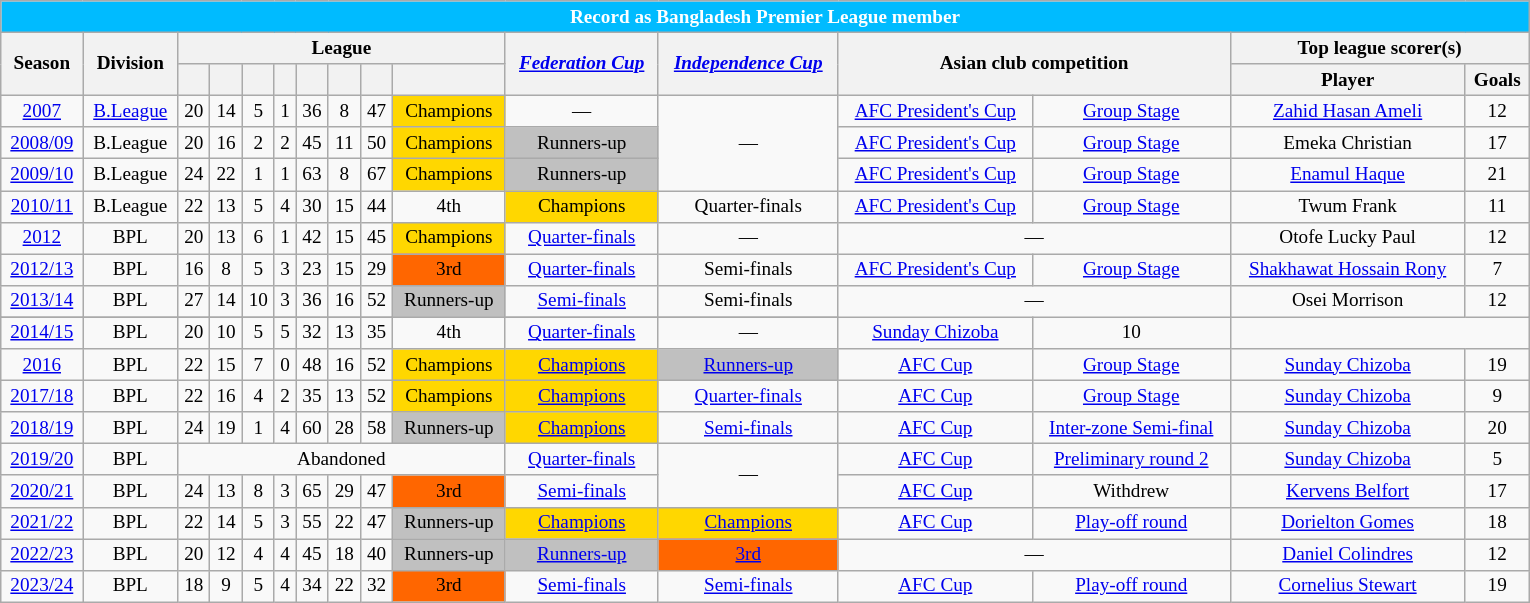<table class="wikitable sortable" style="text-align: center; font-size: 80%;width: 1020px">
<tr>
<th colspan=16 style="background-color:#00bbff;color: #FFFFFF;">Record as Bangladesh Premier League member</th>
</tr>
<tr>
<th rowspan="2">Season</th>
<th rowspan="2"><strong>Division</strong></th>
<th colspan="8">League</th>
<th rowspan="2"><em><a href='#'>Federation Cup</a></em></th>
<th rowspan="2"><em><a href='#'>Independence Cup</a></em></th>
<th colspan="2" rowspan="2">Asian club competition</th>
<th colspan="2">Top league scorer(s)</th>
</tr>
<tr>
<th></th>
<th></th>
<th></th>
<th></th>
<th></th>
<th></th>
<th></th>
<th></th>
<th>Player</th>
<th>Goals</th>
</tr>
<tr>
<td><a href='#'>2007</a></td>
<td><a href='#'>B.League</a></td>
<td>20</td>
<td>14</td>
<td>5</td>
<td>1</td>
<td>36</td>
<td>8</td>
<td>47</td>
<td bgcolor="gold" align="center">Champions</td>
<td>—</td>
<td rowspan="3">—</td>
<td><a href='#'>AFC President's Cup</a></td>
<td><a href='#'>Group Stage</a></td>
<td> <a href='#'>Zahid Hasan Ameli</a></td>
<td>12</td>
</tr>
<tr>
<td><a href='#'>2008/09</a></td>
<td>B.League</td>
<td>20</td>
<td>16</td>
<td>2</td>
<td>2</td>
<td>45</td>
<td>11</td>
<td>50</td>
<td bgcolor="gold" align="center">Champions</td>
<td bgcolor="silver" align="center">Runners-up</td>
<td><a href='#'>AFC President's Cup</a></td>
<td><a href='#'>Group Stage</a></td>
<td> Emeka Christian</td>
<td>17</td>
</tr>
<tr>
<td><a href='#'>2009/10</a></td>
<td>B.League</td>
<td>24</td>
<td>22</td>
<td>1</td>
<td>1</td>
<td>63</td>
<td>8</td>
<td>67</td>
<td bgcolor="gold" align="center">Champions</td>
<td bgcolor="silver" align="center">Runners-up</td>
<td><a href='#'>AFC President's Cup</a></td>
<td><a href='#'>Group Stage</a></td>
<td> <a href='#'>Enamul Haque</a></td>
<td>21</td>
</tr>
<tr>
<td><a href='#'>2010/11</a></td>
<td>B.League</td>
<td>22</td>
<td>13</td>
<td>5</td>
<td>4</td>
<td>30</td>
<td>15</td>
<td>44</td>
<td>4th</td>
<td bgcolor="gold" align="center">Champions</td>
<td>Quarter-finals</td>
<td><a href='#'>AFC President's Cup</a></td>
<td><a href='#'>Group Stage</a></td>
<td> Twum Frank</td>
<td>11</td>
</tr>
<tr>
<td><a href='#'>2012</a></td>
<td>BPL</td>
<td>20</td>
<td>13</td>
<td>6</td>
<td>1</td>
<td>42</td>
<td>15</td>
<td>45</td>
<td bgcolor="gold" align="center">Champions</td>
<td><a href='#'>Quarter-finals</a></td>
<td>—</td>
<td colspan="2">—</td>
<td> Otofe Lucky Paul</td>
<td>12</td>
</tr>
<tr>
<td><a href='#'>2012/13</a></td>
<td>BPL</td>
<td>16</td>
<td>8</td>
<td>5</td>
<td>3</td>
<td>23</td>
<td>15</td>
<td>29</td>
<td bgcolor="ff6600" align="center">3rd</td>
<td><a href='#'>Quarter-finals</a></td>
<td>Semi-finals</td>
<td><a href='#'>AFC President's Cup</a></td>
<td><a href='#'>Group Stage</a></td>
<td> <a href='#'>Shakhawat Hossain Rony</a></td>
<td>7</td>
</tr>
<tr>
<td><a href='#'>2013/14</a></td>
<td>BPL</td>
<td>27</td>
<td>14</td>
<td>10</td>
<td>3</td>
<td>36</td>
<td>16</td>
<td>52</td>
<td bgcolor="silver" align="center">Runners-up</td>
<td><a href='#'>Semi-finals</a></td>
<td>Semi-finals</td>
<td rowspan="2" colspan="2">—</td>
<td> Osei Morrison</td>
<td>12</td>
</tr>
<tr>
</tr>
<tr>
<td><a href='#'>2014/15</a></td>
<td>BPL</td>
<td>20</td>
<td>10</td>
<td>5</td>
<td>5</td>
<td>32</td>
<td>13</td>
<td>35</td>
<td>4th</td>
<td><a href='#'>Quarter-finals</a></td>
<td>—</td>
<td> <a href='#'>Sunday Chizoba</a></td>
<td>10</td>
</tr>
<tr>
<td><a href='#'>2016</a></td>
<td>BPL</td>
<td>22</td>
<td>15</td>
<td>7</td>
<td>0</td>
<td>48</td>
<td>16</td>
<td>52</td>
<td bgcolor="gold" align="center">Champions</td>
<td bgcolor="gold" align="center"><a href='#'>Champions</a></td>
<td bgcolor="silver" align="center"><a href='#'>Runners-up</a></td>
<td><a href='#'>AFC Cup</a></td>
<td><a href='#'>Group Stage</a></td>
<td> <a href='#'>Sunday Chizoba</a></td>
<td>19</td>
</tr>
<tr>
<td><a href='#'>2017/18</a></td>
<td>BPL</td>
<td>22</td>
<td>16</td>
<td>4</td>
<td>2</td>
<td>35</td>
<td>13</td>
<td>52</td>
<td bgcolor="gold" align="center">Champions</td>
<td bgcolor="gold" align="center"><a href='#'>Champions</a></td>
<td><a href='#'>Quarter-finals</a></td>
<td><a href='#'>AFC Cup</a></td>
<td><a href='#'>Group Stage</a></td>
<td> <a href='#'>Sunday Chizoba</a></td>
<td>9</td>
</tr>
<tr>
<td><a href='#'>2018/19</a></td>
<td>BPL</td>
<td>24</td>
<td>19</td>
<td>1</td>
<td>4</td>
<td>60</td>
<td>28</td>
<td>58</td>
<td bgcolor="silver" align="center">Runners-up</td>
<td bgcolor="gold" align="center"><a href='#'>Champions</a></td>
<td><a href='#'>Semi-finals</a></td>
<td><a href='#'>AFC Cup</a></td>
<td><a href='#'>Inter-zone Semi-final</a></td>
<td> <a href='#'>Sunday Chizoba</a></td>
<td>20</td>
</tr>
<tr>
<td><a href='#'>2019/20</a></td>
<td>BPL</td>
<td colspan=8>Abandoned</td>
<td><a href='#'>Quarter-finals</a></td>
<td rowspan="2">—</td>
<td><a href='#'>AFC Cup</a></td>
<td><a href='#'>Preliminary round 2</a></td>
<td> <a href='#'>Sunday Chizoba</a></td>
<td>5</td>
</tr>
<tr>
<td><a href='#'>2020/21</a></td>
<td>BPL</td>
<td>24</td>
<td>13</td>
<td>8</td>
<td>3</td>
<td>65</td>
<td>29</td>
<td>47</td>
<td bgcolor="ff6600" align="center">3rd</td>
<td><a href='#'>Semi-finals</a></td>
<td><a href='#'>AFC Cup</a></td>
<td>Withdrew</td>
<td> <a href='#'>Kervens Belfort</a></td>
<td>17</td>
</tr>
<tr>
<td><a href='#'>2021/22</a></td>
<td>BPL</td>
<td>22</td>
<td>14</td>
<td>5</td>
<td>3</td>
<td>55</td>
<td>22</td>
<td>47</td>
<td bgcolor="silver" align="center">Runners-up</td>
<td bgcolor="gold" align="center"><a href='#'>Champions</a></td>
<td bgcolor="gold" align="center"><a href='#'>Champions</a></td>
<td><a href='#'>AFC Cup</a></td>
<td><a href='#'>Play-off round</a></td>
<td> <a href='#'>Dorielton Gomes</a></td>
<td>18</td>
</tr>
<tr>
<td><a href='#'>2022/23</a></td>
<td>BPL</td>
<td>20</td>
<td>12</td>
<td>4</td>
<td>4</td>
<td>45</td>
<td>18</td>
<td>40</td>
<td bgcolor="silver" align="center">Runners-up</td>
<td bgcolor="silver" align="center"><a href='#'>Runners-up</a></td>
<td bgcolor="ff6600" align="center"><a href='#'>3rd</a></td>
<td colspan="2">—</td>
<td> <a href='#'>Daniel Colindres</a></td>
<td>12</td>
</tr>
<tr>
<td><a href='#'>2023/24</a></td>
<td>BPL</td>
<td>18</td>
<td>9</td>
<td>5</td>
<td>4</td>
<td>34</td>
<td>22</td>
<td>32</td>
<td bgcolor="ff6600" align="center">3rd</td>
<td><a href='#'>Semi-finals</a></td>
<td><a href='#'>Semi-finals</a></td>
<td><a href='#'>AFC Cup</a></td>
<td><a href='#'>Play-off round</a></td>
<td> <a href='#'>Cornelius Stewart</a></td>
<td>19</td>
</tr>
</table>
